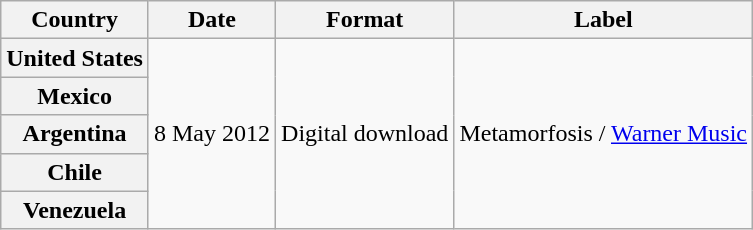<table class="wikitable plainrowheaders">
<tr>
<th scope="col">Country</th>
<th scope="col">Date</th>
<th scope="col">Format</th>
<th scope="col">Label</th>
</tr>
<tr>
<th scope="row">United States</th>
<td rowspan="5">8 May 2012</td>
<td rowspan="5">Digital download</td>
<td rowspan="5">Metamorfosis / <a href='#'>Warner Music</a></td>
</tr>
<tr>
<th scope="row">Mexico</th>
</tr>
<tr>
<th scope="row">Argentina</th>
</tr>
<tr>
<th scope="row">Chile</th>
</tr>
<tr>
<th scope="row">Venezuela</th>
</tr>
</table>
